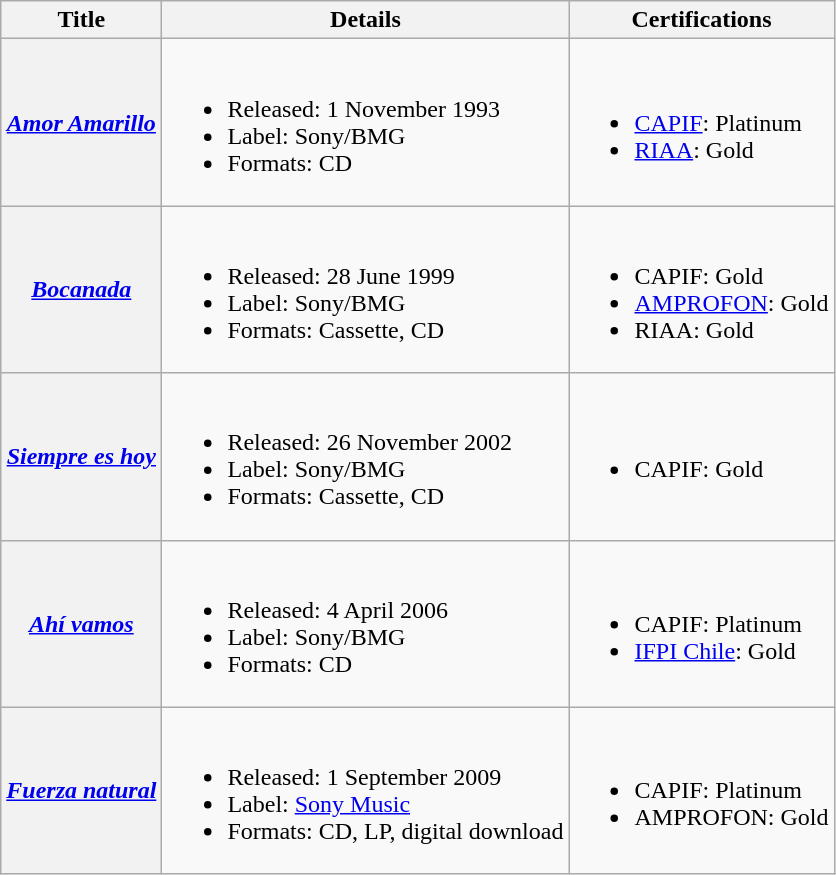<table class="wikitable plainrowheaders" text-align: center; width:50%;">
<tr>
<th scope="col">Title</th>
<th scope="col">Details</th>
<th scope="col">Certifications</th>
</tr>
<tr>
<th scope="row"><em><a href='#'>Amor Amarillo</a></em></th>
<td><br><ul><li>Released: 1 November 1993</li><li>Label: Sony/BMG</li><li>Formats: CD</li></ul></td>
<td><br><ul><li><a href='#'>CAPIF</a>: Platinum</li><li><a href='#'>RIAA</a>: Gold </li></ul></td>
</tr>
<tr>
<th scope="row"><em><a href='#'>Bocanada</a></em></th>
<td><br><ul><li>Released: 28 June 1999</li><li>Label: Sony/BMG</li><li>Formats: Cassette, CD</li></ul></td>
<td><br><ul><li>CAPIF: Gold</li><li><a href='#'>AMPROFON</a>: Gold</li><li>RIAA: Gold </li></ul></td>
</tr>
<tr>
<th scope="row"><em><a href='#'>Siempre es hoy</a></em></th>
<td><br><ul><li>Released: 26 November 2002</li><li>Label: Sony/BMG</li><li>Formats: Cassette, CD</li></ul></td>
<td><br><ul><li>CAPIF: Gold</li></ul></td>
</tr>
<tr>
<th scope="row"><em><a href='#'>Ahí vamos</a></em></th>
<td><br><ul><li>Released: 4 April 2006</li><li>Label: Sony/BMG</li><li>Formats: CD</li></ul></td>
<td><br><ul><li>CAPIF: Platinum</li><li><a href='#'>IFPI Chile</a>: Gold</li></ul></td>
</tr>
<tr>
<th scope="row"><em><a href='#'>Fuerza natural</a></em></th>
<td><br><ul><li>Released: 1 September 2009</li><li>Label: <a href='#'>Sony Music</a></li><li>Formats: CD, LP, digital download</li></ul></td>
<td><br><ul><li>CAPIF: Platinum</li><li>AMPROFON: Gold</li></ul></td>
</tr>
</table>
